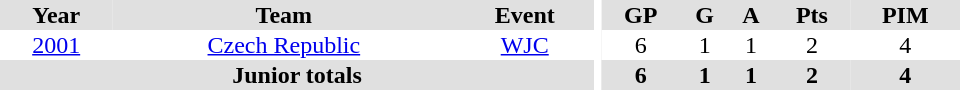<table border="0" cellpadding="1" cellspacing="0" ID="Table3" style="text-align:center; width:40em">
<tr ALIGN="center" bgcolor="#e0e0e0">
<th>Year</th>
<th>Team</th>
<th>Event</th>
<th rowspan="99" bgcolor="#ffffff"></th>
<th>GP</th>
<th>G</th>
<th>A</th>
<th>Pts</th>
<th>PIM</th>
</tr>
<tr>
<td><a href='#'>2001</a></td>
<td><a href='#'>Czech Republic</a></td>
<td><a href='#'>WJC</a></td>
<td>6</td>
<td>1</td>
<td>1</td>
<td>2</td>
<td>4</td>
</tr>
<tr bgcolor="#e0e0e0">
<th colspan="3">Junior totals</th>
<th>6</th>
<th>1</th>
<th>1</th>
<th>2</th>
<th>4</th>
</tr>
</table>
